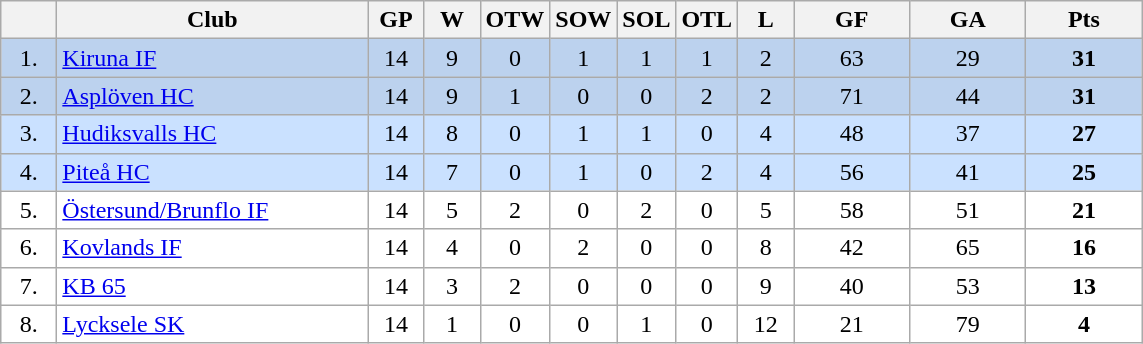<table class="wikitable">
<tr>
<th width="30"></th>
<th width="200">Club</th>
<th width="30">GP</th>
<th width="30">W</th>
<th width="30">OTW</th>
<th width="30">SOW</th>
<th width="30">SOL</th>
<th width="30">OTL</th>
<th width="30">L</th>
<th width="70">GF</th>
<th width="70">GA</th>
<th width="70">Pts</th>
</tr>
<tr bgcolor="#BCD2EE" align="center">
<td>1.</td>
<td align="left"><a href='#'>Kiruna IF</a></td>
<td>14</td>
<td>9</td>
<td>0</td>
<td>1</td>
<td>1</td>
<td>1</td>
<td>2</td>
<td>63</td>
<td>29</td>
<td><strong>31</strong></td>
</tr>
<tr bgcolor="#BCD2EE" align="center">
<td>2.</td>
<td align="left"><a href='#'>Asplöven HC</a></td>
<td>14</td>
<td>9</td>
<td>1</td>
<td>0</td>
<td>0</td>
<td>2</td>
<td>2</td>
<td>71</td>
<td>44</td>
<td><strong>31</strong></td>
</tr>
<tr bgcolor="#CAE1FF" align="center">
<td>3.</td>
<td align="left"><a href='#'>Hudiksvalls HC</a></td>
<td>14</td>
<td>8</td>
<td>0</td>
<td>1</td>
<td>1</td>
<td>0</td>
<td>4</td>
<td>48</td>
<td>37</td>
<td><strong>27</strong></td>
</tr>
<tr bgcolor="#CAE1FF" align="center">
<td>4.</td>
<td align="left"><a href='#'>Piteå HC</a></td>
<td>14</td>
<td>7</td>
<td>0</td>
<td>1</td>
<td>0</td>
<td>2</td>
<td>4</td>
<td>56</td>
<td>41</td>
<td><strong>25</strong></td>
</tr>
<tr bgcolor="#FFFFFF" align="center">
<td>5.</td>
<td align="left"><a href='#'>Östersund/Brunflo IF</a></td>
<td>14</td>
<td>5</td>
<td>2</td>
<td>0</td>
<td>2</td>
<td>0</td>
<td>5</td>
<td>58</td>
<td>51</td>
<td><strong>21</strong></td>
</tr>
<tr bgcolor="#FFFFFF" align="center">
<td>6.</td>
<td align="left"><a href='#'>Kovlands IF</a></td>
<td>14</td>
<td>4</td>
<td>0</td>
<td>2</td>
<td>0</td>
<td>0</td>
<td>8</td>
<td>42</td>
<td>65</td>
<td><strong>16</strong></td>
</tr>
<tr bgcolor="#FFFFFF" align="center">
<td>7.</td>
<td align="left"><a href='#'>KB 65</a></td>
<td>14</td>
<td>3</td>
<td>2</td>
<td>0</td>
<td>0</td>
<td>0</td>
<td>9</td>
<td>40</td>
<td>53</td>
<td><strong>13</strong></td>
</tr>
<tr bgcolor="#FFFFFF" align="center">
<td>8.</td>
<td align="left"><a href='#'>Lycksele SK</a></td>
<td>14</td>
<td>1</td>
<td>0</td>
<td>0</td>
<td>1</td>
<td>0</td>
<td>12</td>
<td>21</td>
<td>79</td>
<td><strong>4</strong></td>
</tr>
</table>
